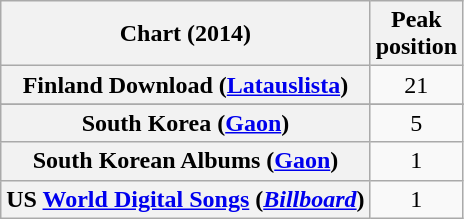<table class="wikitable sortable plainrowheaders" style="text-align:center;">
<tr>
<th>Chart (2014)</th>
<th>Peak<br>position</th>
</tr>
<tr>
<th scope="row">Finland Download (<a href='#'>Latauslista</a>)</th>
<td>21</td>
</tr>
<tr>
</tr>
<tr>
<th scope="row">South Korea (<a href='#'>Gaon</a>)</th>
<td>5</td>
</tr>
<tr>
<th scope="row">South Korean Albums (<a href='#'>Gaon</a>)</th>
<td>1</td>
</tr>
<tr>
<th scope="row">US <a href='#'>World Digital Songs</a> (<a href='#'><em>Billboard</em></a>)</th>
<td>1</td>
</tr>
</table>
